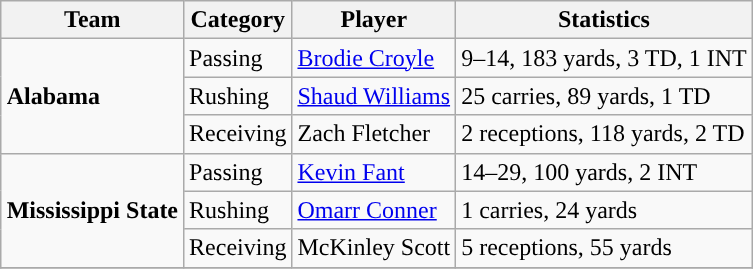<table class="wikitable" style="float: right;">
<tr>
<th>Team</th>
<th>Category</th>
<th>Player</th>
<th>Statistics</th>
</tr>
<tr>
<td rowspan=3><strong>Alabama</strong></td>
<td>Passing</td>
<td><a href='#'>Brodie Croyle</a></td>
<td>9–14, 183 yards, 3 TD, 1 INT</td>
</tr>
<tr>
<td>Rushing</td>
<td><a href='#'>Shaud Williams</a></td>
<td>25 carries, 89 yards, 1 TD</td>
</tr>
<tr>
<td>Receiving</td>
<td>Zach Fletcher</td>
<td>2 receptions, 118 yards, 2 TD</td>
</tr>
<tr>
<td rowspan=3><strong>Mississippi State</strong></td>
<td>Passing</td>
<td><a href='#'>Kevin Fant</a></td>
<td>14–29, 100 yards, 2 INT</td>
</tr>
<tr>
<td>Rushing</td>
<td><a href='#'>Omarr Conner</a></td>
<td>1 carries, 24 yards</td>
</tr>
<tr>
<td>Receiving</td>
<td>McKinley Scott</td>
<td>5 receptions, 55 yards</td>
</tr>
<tr>
</tr>
</table>
